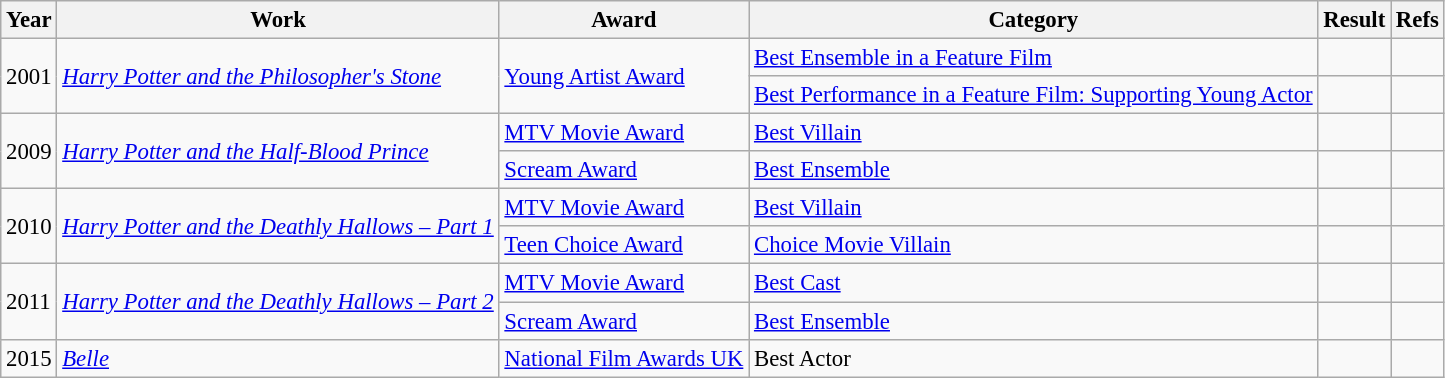<table class="wikitable" style="text-align:left; font-size:95%;">
<tr>
<th>Year</th>
<th>Work</th>
<th>Award</th>
<th>Category</th>
<th>Result</th>
<th>Refs</th>
</tr>
<tr>
<td rowspan=2>2001</td>
<td rowspan=2><em><a href='#'>Harry Potter and the Philosopher's Stone</a></em></td>
<td rowspan=2><a href='#'>Young Artist Award</a></td>
<td><a href='#'>Best Ensemble in a Feature Film</a></td>
<td></td>
<td style="text-align:center;"></td>
</tr>
<tr>
<td><a href='#'>Best Performance in a Feature Film: Supporting Young Actor</a></td>
<td></td>
<td></td>
</tr>
<tr>
<td rowspan=2>2009</td>
<td rowspan=2><em><a href='#'>Harry Potter and the Half-Blood Prince</a></em></td>
<td><a href='#'>MTV Movie Award</a></td>
<td><a href='#'>Best Villain</a></td>
<td></td>
<td></td>
</tr>
<tr>
<td><a href='#'>Scream Award</a></td>
<td><a href='#'>Best Ensemble</a></td>
<td></td>
<td></td>
</tr>
<tr>
<td rowspan=2>2010</td>
<td rowspan=2><em><a href='#'>Harry Potter and the Deathly Hallows – Part 1</a></em></td>
<td><a href='#'>MTV Movie Award</a></td>
<td><a href='#'>Best Villain</a></td>
<td></td>
<td></td>
</tr>
<tr>
<td><a href='#'>Teen Choice Award</a></td>
<td><a href='#'>Choice Movie Villain</a></td>
<td></td>
<td></td>
</tr>
<tr>
<td rowspan=2>2011</td>
<td rowspan=2><em><a href='#'>Harry Potter and the Deathly Hallows – Part 2</a></em></td>
<td><a href='#'>MTV Movie Award</a></td>
<td><a href='#'>Best Cast</a></td>
<td></td>
<td></td>
</tr>
<tr>
<td><a href='#'>Scream Award</a></td>
<td><a href='#'>Best Ensemble</a></td>
<td></td>
<td></td>
</tr>
<tr>
<td>2015</td>
<td><em><a href='#'>Belle</a></em></td>
<td><a href='#'>National Film Awards UK</a></td>
<td>Best Actor</td>
<td></td>
<td style="text-align:center;"></td>
</tr>
</table>
